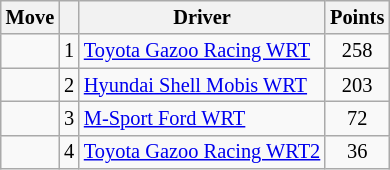<table class="wikitable" style="font-size:85%;">
<tr>
<th>Move</th>
<th></th>
<th>Driver</th>
<th>Points</th>
</tr>
<tr>
<td align="center"></td>
<td align="center">1</td>
<td><a href='#'>Toyota Gazoo Racing WRT</a></td>
<td align="center">258</td>
</tr>
<tr>
<td align="center"></td>
<td align="center">2</td>
<td><a href='#'>Hyundai Shell Mobis WRT</a></td>
<td align="center">203</td>
</tr>
<tr>
<td align="center"></td>
<td align="center">3</td>
<td><a href='#'>M-Sport Ford WRT</a></td>
<td align="center">72</td>
</tr>
<tr>
<td align="center"></td>
<td align="center">4</td>
<td><a href='#'>Toyota Gazoo Racing WRT2</a></td>
<td align="center">36</td>
</tr>
</table>
